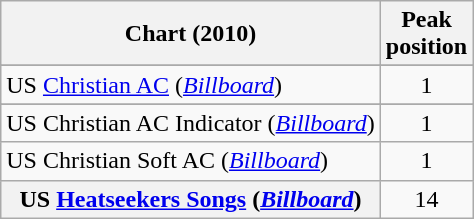<table class="wikitable sortable plainrowheaders" style="text-align:center">
<tr>
<th scope="col">Chart (2010)</th>
<th scope="col">Peak<br> position</th>
</tr>
<tr>
</tr>
<tr>
<td align="left">US <a href='#'>Christian AC</a> (<em><a href='#'>Billboard</a></em>)</td>
<td>1</td>
</tr>
<tr>
</tr>
<tr>
</tr>
<tr>
<td align="left">US Christian AC Indicator (<em><a href='#'>Billboard</a></em>)</td>
<td align="center">1</td>
</tr>
<tr>
<td align="left">US Christian Soft AC (<em><a href='#'>Billboard</a></em>)</td>
<td align="center">1</td>
</tr>
<tr>
<th scope="row">US <a href='#'>Heatseekers Songs</a> (<a href='#'><em>Billboard</em></a>)</th>
<td>14</td>
</tr>
</table>
